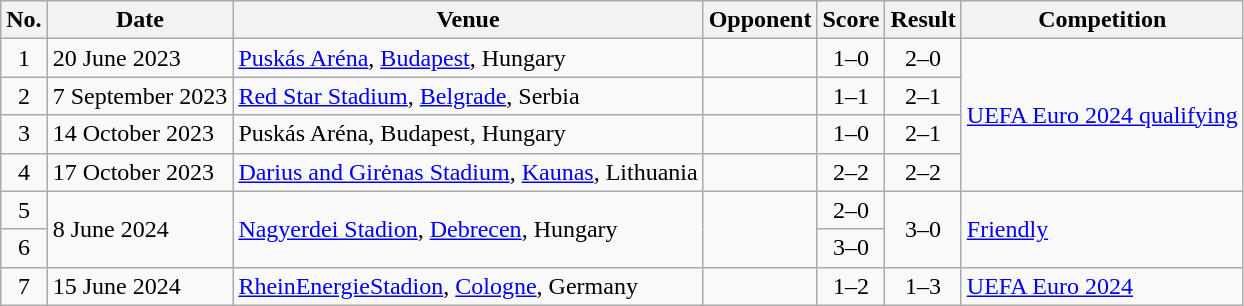<table class="wikitable sortable">
<tr>
<th scope="col">No.</th>
<th scope="col">Date</th>
<th scope="col">Venue</th>
<th scope="col">Opponent</th>
<th scope="col">Score</th>
<th scope="col">Result</th>
<th scope="col">Competition</th>
</tr>
<tr>
<td align="center">1</td>
<td>20 June 2023</td>
<td><a href='#'>Puskás Aréna</a>, <a href='#'>Budapest</a>, Hungary</td>
<td></td>
<td align="center">1–0</td>
<td align="center">2–0</td>
<td rowspan=4><a href='#'>UEFA Euro 2024 qualifying</a></td>
</tr>
<tr>
<td align="center">2</td>
<td>7 September 2023</td>
<td><a href='#'>Red Star Stadium</a>, <a href='#'>Belgrade</a>, Serbia</td>
<td></td>
<td align="center">1–1</td>
<td align="center">2–1</td>
</tr>
<tr>
<td align="center">3</td>
<td>14 October 2023</td>
<td>Puskás Aréna, Budapest, Hungary</td>
<td></td>
<td align="center">1–0</td>
<td align="center">2–1</td>
</tr>
<tr>
<td align="center">4</td>
<td>17 October 2023</td>
<td><a href='#'>Darius and Girėnas Stadium</a>, <a href='#'>Kaunas</a>, Lithuania</td>
<td></td>
<td align="center">2–2</td>
<td align="center">2–2</td>
</tr>
<tr>
<td align="center">5</td>
<td rowspan=2>8 June 2024</td>
<td rowspan=2><a href='#'>Nagyerdei Stadion</a>, <a href='#'>Debrecen</a>, Hungary</td>
<td rowspan=2></td>
<td align="center">2–0</td>
<td rowspan=2 align="center">3–0</td>
<td rowspan=2><a href='#'>Friendly</a></td>
</tr>
<tr>
<td align="center">6</td>
<td align="center">3–0</td>
</tr>
<tr>
<td align="center">7</td>
<td>15 June 2024</td>
<td><a href='#'>RheinEnergieStadion</a>, <a href='#'>Cologne</a>, Germany</td>
<td></td>
<td align=center>1–2</td>
<td align=center>1–3</td>
<td><a href='#'>UEFA Euro 2024</a></td>
</tr>
</table>
